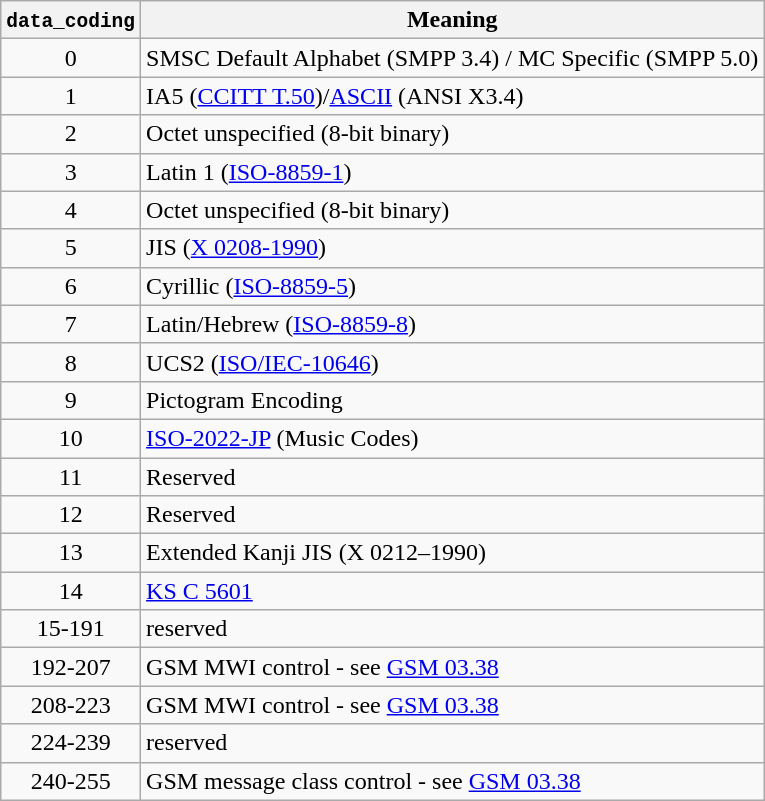<table class="wikitable">
<tr>
<th><code>data_coding</code></th>
<th>Meaning</th>
</tr>
<tr>
<td style="text-align:center">0</td>
<td>SMSC Default Alphabet (SMPP 3.4) / MC Specific (SMPP 5.0)</td>
</tr>
<tr>
<td style="text-align:center">1</td>
<td>IA5 (<a href='#'>CCITT T.50</a>)/<a href='#'>ASCII</a> (ANSI X3.4)</td>
</tr>
<tr>
<td style="text-align:center">2</td>
<td>Octet unspecified (8-bit binary)</td>
</tr>
<tr>
<td style="text-align:center">3</td>
<td>Latin 1 (<a href='#'>ISO-8859-1</a>)</td>
</tr>
<tr>
<td style="text-align:center">4</td>
<td>Octet unspecified (8-bit binary)</td>
</tr>
<tr>
<td style="text-align:center">5</td>
<td>JIS (<a href='#'>X 0208-1990</a>)</td>
</tr>
<tr>
<td style="text-align:center">6</td>
<td>Cyrillic (<a href='#'>ISO-8859-5</a>)</td>
</tr>
<tr>
<td style="text-align:center">7</td>
<td>Latin/Hebrew (<a href='#'>ISO-8859-8</a>)</td>
</tr>
<tr>
<td style="text-align:center">8</td>
<td>UCS2 (<a href='#'>ISO/IEC-10646</a>)</td>
</tr>
<tr>
<td style="text-align:center">9</td>
<td>Pictogram Encoding</td>
</tr>
<tr>
<td style="text-align:center">10</td>
<td><a href='#'>ISO-2022-JP</a> (Music Codes)</td>
</tr>
<tr>
<td style="text-align:center">11</td>
<td>Reserved</td>
</tr>
<tr>
<td style="text-align:center">12</td>
<td>Reserved</td>
</tr>
<tr>
<td style="text-align:center">13</td>
<td>Extended Kanji JIS (X 0212–1990)</td>
</tr>
<tr>
<td style="text-align:center">14</td>
<td><a href='#'>KS C 5601</a></td>
</tr>
<tr>
<td style="text-align:center">15-191</td>
<td>reserved</td>
</tr>
<tr>
<td style="text-align:center">192-207</td>
<td>GSM MWI control - see <a href='#'>GSM 03.38</a></td>
</tr>
<tr>
<td style="text-align:center">208-223</td>
<td>GSM MWI control - see <a href='#'>GSM 03.38</a></td>
</tr>
<tr>
<td style="text-align:center">224-239</td>
<td>reserved</td>
</tr>
<tr>
<td style="text-align:center">240-255</td>
<td>GSM message class control - see <a href='#'>GSM 03.38</a></td>
</tr>
</table>
